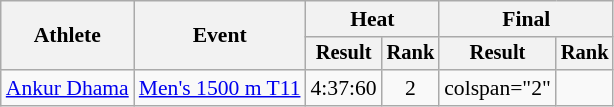<table class="wikitable" style="font-size:90%">
<tr>
<th rowspan="2">Athlete</th>
<th rowspan="2">Event</th>
<th colspan="2">Heat</th>
<th colspan="2">Final</th>
</tr>
<tr style="font-size:95%">
<th>Result</th>
<th>Rank</th>
<th>Result</th>
<th>Rank</th>
</tr>
<tr align=center>
<td align=left><a href='#'>Ankur Dhama</a></td>
<td align=left><a href='#'>Men's 1500 m T11</a></td>
<td>4:37:60</td>
<td>2</td>
<td>colspan="2" </td>
</tr>
</table>
